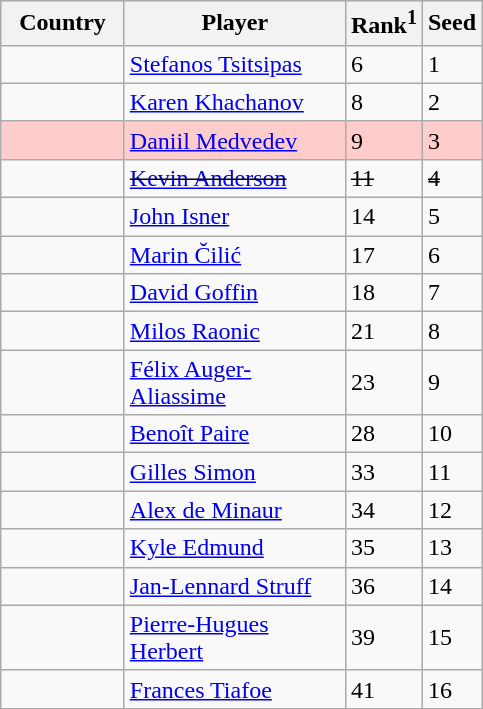<table class="sortable wikitable">
<tr>
<th width="75">Country</th>
<th width="140">Player</th>
<th>Rank<sup>1</sup></th>
<th>Seed</th>
</tr>
<tr>
<td></td>
<td><a href='#'>Stefanos Tsitsipas</a></td>
<td>6</td>
<td>1</td>
</tr>
<tr>
<td></td>
<td><a href='#'>Karen Khachanov</a></td>
<td>8</td>
<td>2</td>
</tr>
<tr bgcolor="#fcc">
<td></td>
<td><a href='#'>Daniil Medvedev</a></td>
<td>9</td>
<td>3</td>
</tr>
<tr>
<td><s></s></td>
<td><s><a href='#'>Kevin Anderson</a></s></td>
<td><s>11</s></td>
<td><s>4</s></td>
</tr>
<tr>
<td></td>
<td><a href='#'>John Isner</a></td>
<td>14</td>
<td>5</td>
</tr>
<tr>
<td></td>
<td><a href='#'>Marin Čilić</a></td>
<td>17</td>
<td>6</td>
</tr>
<tr>
<td></td>
<td><a href='#'>David Goffin</a></td>
<td>18</td>
<td>7</td>
</tr>
<tr>
<td></td>
<td><a href='#'>Milos Raonic</a></td>
<td>21</td>
<td>8</td>
</tr>
<tr>
<td></td>
<td><a href='#'>Félix Auger-Aliassime</a></td>
<td>23</td>
<td>9</td>
</tr>
<tr>
<td></td>
<td><a href='#'>Benoît Paire</a></td>
<td>28</td>
<td>10</td>
</tr>
<tr>
<td></td>
<td><a href='#'>Gilles Simon</a></td>
<td>33</td>
<td>11</td>
</tr>
<tr>
<td></td>
<td><a href='#'>Alex de Minaur</a></td>
<td>34</td>
<td>12</td>
</tr>
<tr>
<td></td>
<td><a href='#'>Kyle Edmund</a></td>
<td>35</td>
<td>13</td>
</tr>
<tr>
<td></td>
<td><a href='#'>Jan-Lennard Struff</a></td>
<td>36</td>
<td>14</td>
</tr>
<tr>
<td></td>
<td><a href='#'>Pierre-Hugues Herbert</a></td>
<td>39</td>
<td>15</td>
</tr>
<tr>
<td></td>
<td><a href='#'>Frances Tiafoe</a></td>
<td>41</td>
<td>16</td>
</tr>
</table>
